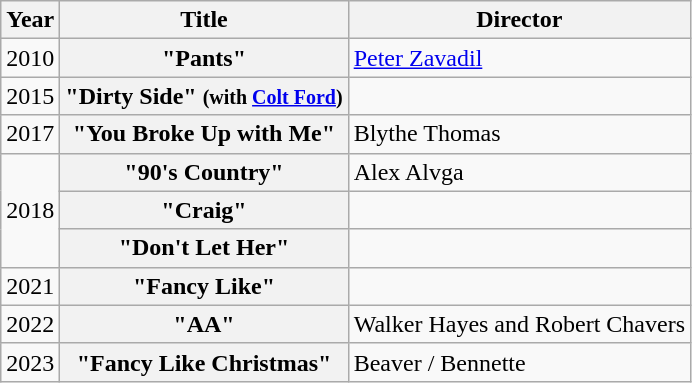<table class="wikitable plainrowheaders">
<tr>
<th scope="col">Year</th>
<th scope="col">Title</th>
<th scope="col">Director</th>
</tr>
<tr>
<td>2010</td>
<th scope="row">"Pants"</th>
<td><a href='#'>Peter Zavadil</a></td>
</tr>
<tr>
<td>2015</td>
<th scope="row">"Dirty Side" <small>(with <a href='#'>Colt Ford</a>)</small></th>
<td></td>
</tr>
<tr>
<td>2017</td>
<th scope="row">"You Broke Up with Me"</th>
<td>Blythe Thomas</td>
</tr>
<tr>
<td rowspan="3">2018</td>
<th scope="row">"90's Country"</th>
<td>Alex Alvga</td>
</tr>
<tr>
<th scope="row">"Craig"</th>
<td></td>
</tr>
<tr>
<th scope="row">"Don't Let Her"</th>
<td></td>
</tr>
<tr>
<td>2021</td>
<th scope="row">"Fancy Like"</th>
<td></td>
</tr>
<tr>
<td>2022</td>
<th scope="row">"AA"</th>
<td>Walker Hayes and Robert Chavers</td>
</tr>
<tr>
<td>2023</td>
<th scope="row">"Fancy Like Christmas"</th>
<td>Beaver / Bennette</td>
</tr>
</table>
